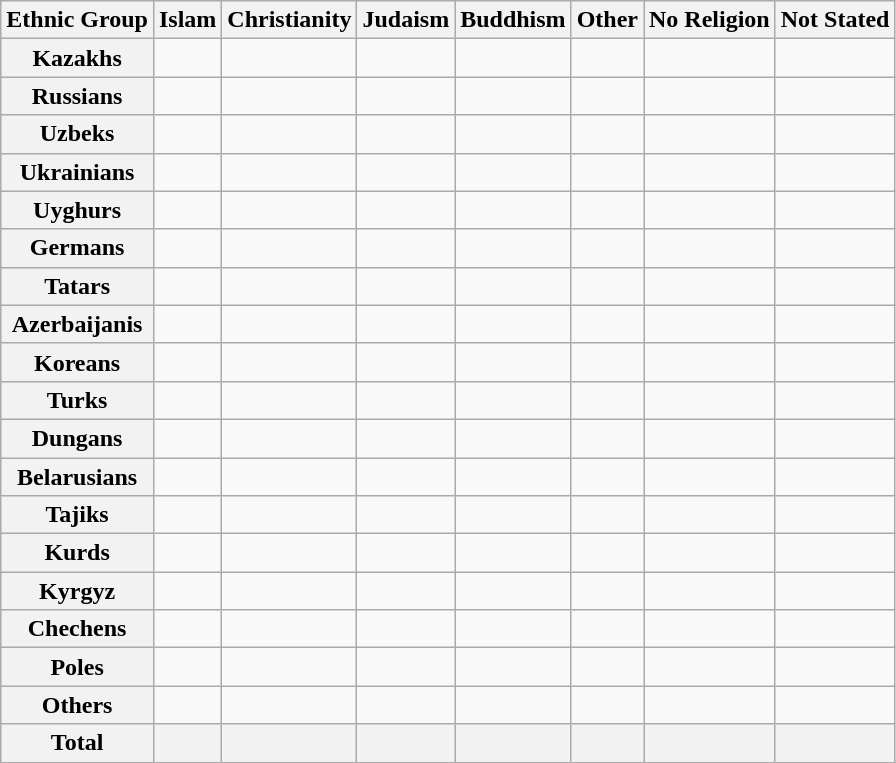<table class="wikitable">
<tr>
<th>Ethnic Group</th>
<th>Islam</th>
<th>Christianity</th>
<th>Judaism</th>
<th>Buddhism</th>
<th>Other</th>
<th>No Religion</th>
<th>Not Stated</th>
</tr>
<tr --->
<th>Kazakhs</th>
<td></td>
<td></td>
<td></td>
<td></td>
<td></td>
<td></td>
<td></td>
</tr>
<tr --->
<th>Russians</th>
<td></td>
<td></td>
<td></td>
<td></td>
<td></td>
<td></td>
<td></td>
</tr>
<tr --->
<th>Uzbeks</th>
<td></td>
<td></td>
<td></td>
<td></td>
<td></td>
<td></td>
<td></td>
</tr>
<tr --->
<th>Ukrainians</th>
<td></td>
<td></td>
<td></td>
<td></td>
<td></td>
<td></td>
<td></td>
</tr>
<tr --->
<th>Uyghurs</th>
<td></td>
<td></td>
<td></td>
<td></td>
<td></td>
<td></td>
<td></td>
</tr>
<tr --->
<th>Germans</th>
<td></td>
<td></td>
<td></td>
<td></td>
<td></td>
<td></td>
<td></td>
</tr>
<tr --->
<th>Tatars</th>
<td></td>
<td></td>
<td></td>
<td></td>
<td></td>
<td></td>
<td></td>
</tr>
<tr --->
<th>Azerbaijanis</th>
<td></td>
<td></td>
<td></td>
<td></td>
<td></td>
<td></td>
<td></td>
</tr>
<tr --->
<th>Koreans</th>
<td></td>
<td></td>
<td></td>
<td></td>
<td></td>
<td></td>
<td></td>
</tr>
<tr --->
<th>Turks</th>
<td></td>
<td></td>
<td></td>
<td></td>
<td></td>
<td></td>
<td></td>
</tr>
<tr --->
<th>Dungans</th>
<td></td>
<td></td>
<td></td>
<td></td>
<td></td>
<td></td>
<td></td>
</tr>
<tr --->
<th>Belarusians</th>
<td></td>
<td></td>
<td></td>
<td></td>
<td></td>
<td></td>
<td></td>
</tr>
<tr --->
<th>Tajiks</th>
<td></td>
<td></td>
<td></td>
<td></td>
<td></td>
<td></td>
<td></td>
</tr>
<tr --->
<th>Kurds</th>
<td></td>
<td></td>
<td></td>
<td></td>
<td></td>
<td></td>
<td></td>
</tr>
<tr --->
<th>Kyrgyz</th>
<td></td>
<td></td>
<td></td>
<td></td>
<td></td>
<td></td>
<td></td>
</tr>
<tr --->
<th>Chechens</th>
<td></td>
<td></td>
<td></td>
<td></td>
<td></td>
<td></td>
<td></td>
</tr>
<tr --->
<th>Poles</th>
<td></td>
<td></td>
<td></td>
<td></td>
<td></td>
<td></td>
<td></td>
</tr>
<tr --->
<th>Others</th>
<td></td>
<td></td>
<td></td>
<td></td>
<td></td>
<td></td>
<td></td>
</tr>
<tr --->
<th>Total</th>
<th></th>
<th></th>
<th></th>
<th></th>
<th></th>
<th></th>
<th></th>
</tr>
<tr --->
</tr>
</table>
